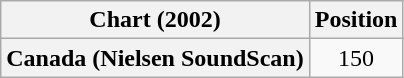<table class="wikitable plainrowheaders">
<tr>
<th>Chart (2002)</th>
<th>Position</th>
</tr>
<tr>
<th scope="row">Canada (Nielsen SoundScan)</th>
<td align="center">150</td>
</tr>
</table>
